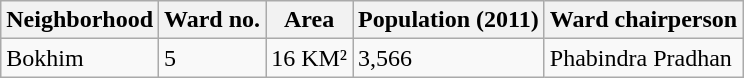<table class="wikitable">
<tr>
<th>Neighborhood</th>
<th>Ward no.</th>
<th>Area</th>
<th>Population (2011)</th>
<th>Ward chairperson</th>
</tr>
<tr>
<td>Bokhim</td>
<td>5</td>
<td>16 KM²</td>
<td>3,566</td>
<td>Phabindra Pradhan</td>
</tr>
</table>
